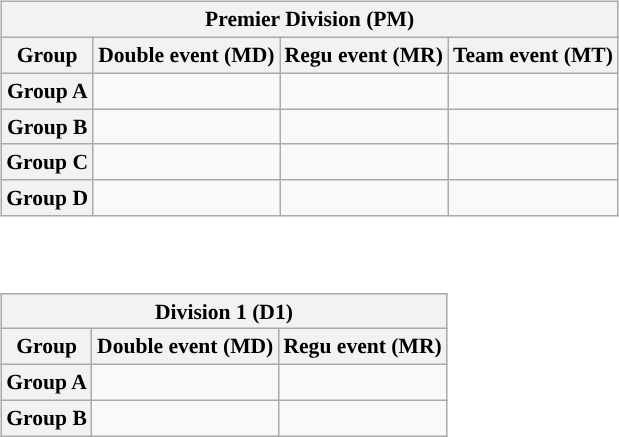<table>
<tr>
<td valign="top" width=50%><br><table class="wikitable" style="font-size: 90%;">
<tr>
<th colspan=4>Premier Division (PM)</th>
</tr>
<tr>
<th>Group</th>
<th>Double event (MD)</th>
<th>Regu event (MR)</th>
<th>Team event (MT)</th>
</tr>
<tr>
<th>Group A</th>
<td></td>
<td></td>
<td></td>
</tr>
<tr>
<th>Group B</th>
<td></td>
<td></td>
<td></td>
</tr>
<tr>
<th>Group C</th>
<td></td>
<td></td>
<td></td>
</tr>
<tr>
<th>Group D</th>
<td></td>
<td></td>
<td></td>
</tr>
</table>
</td>
</tr>
<tr>
<td><br><table class="wikitable" style="font-size: 90%;">
<tr>
<th colspan="3">Division 1 (D1)</th>
</tr>
<tr>
<th>Group</th>
<th>Double event (MD)</th>
<th>Regu event (MR)</th>
</tr>
<tr>
<th>Group A</th>
<td></td>
<td></td>
</tr>
<tr>
<th>Group B</th>
<td></td>
<td></td>
</tr>
</table>
</td>
</tr>
</table>
